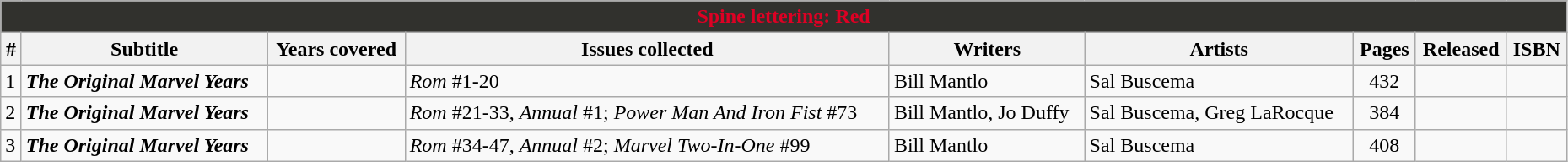<table class="wikitable sortable" width="98%">
<tr>
<th colspan=9 style="background-color: #31312D; color: #DD0124;">Spine lettering: Red</th>
</tr>
<tr>
<th class="unsortable">#</th>
<th class="unsortable">Subtitle</th>
<th>Years covered</th>
<th class="unsortable">Issues collected</th>
<th class="unsortable">Writers</th>
<th class="unsortable">Artists</th>
<th class="unsortable">Pages</th>
<th>Released</th>
<th class="unsortable">ISBN</th>
</tr>
<tr>
<td>1</td>
<td><strong><em>The Original Marvel Years</em></strong></td>
<td></td>
<td><em>Rom</em> #1-20</td>
<td>Bill Mantlo</td>
<td>Sal Buscema</td>
<td style="text-align: center;">432</td>
<td></td>
<td></td>
</tr>
<tr>
<td>2</td>
<td><strong><em>The Original Marvel Years</em></strong></td>
<td></td>
<td><em>Rom</em> #21-33, <em>Annual</em> #1; <em>Power Man And Iron Fist</em> #73</td>
<td>Bill Mantlo, Jo Duffy</td>
<td>Sal Buscema, Greg LaRocque</td>
<td style="text-align: center;">384</td>
<td></td>
<td></td>
</tr>
<tr>
<td>3</td>
<td><strong><em>The Original Marvel Years</em></strong></td>
<td></td>
<td><em>Rom</em> #34-47, <em>Annual</em> #2; <em>Marvel Two-In-One</em> #99</td>
<td>Bill Mantlo</td>
<td>Sal Buscema</td>
<td style="text-align: center;">408</td>
<td></td>
<td></td>
</tr>
</table>
